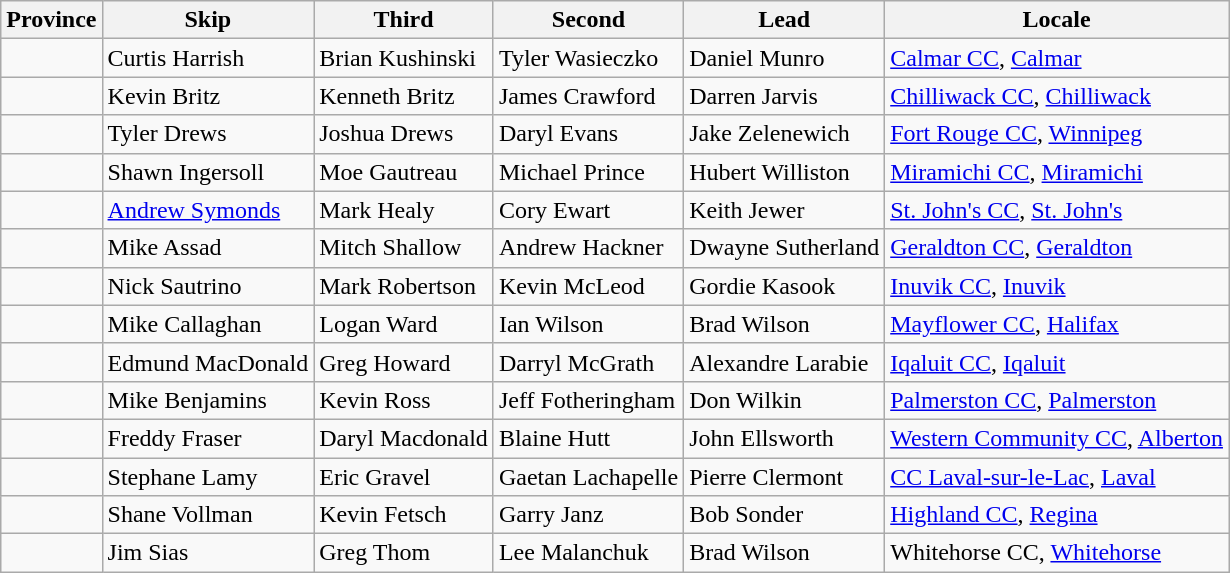<table class=wikitable>
<tr>
<th>Province</th>
<th>Skip</th>
<th>Third</th>
<th>Second</th>
<th>Lead</th>
<th>Locale</th>
</tr>
<tr>
<td></td>
<td>Curtis Harrish</td>
<td>Brian Kushinski</td>
<td>Tyler Wasieczko</td>
<td>Daniel Munro</td>
<td><a href='#'>Calmar CC</a>, <a href='#'>Calmar</a></td>
</tr>
<tr>
<td></td>
<td>Kevin Britz</td>
<td>Kenneth Britz</td>
<td>James Crawford</td>
<td>Darren Jarvis</td>
<td><a href='#'>Chilliwack CC</a>, <a href='#'>Chilliwack</a></td>
</tr>
<tr>
<td></td>
<td>Tyler Drews</td>
<td>Joshua Drews</td>
<td>Daryl Evans</td>
<td>Jake Zelenewich</td>
<td><a href='#'>Fort Rouge CC</a>, <a href='#'>Winnipeg</a></td>
</tr>
<tr>
<td></td>
<td>Shawn Ingersoll</td>
<td>Moe Gautreau</td>
<td>Michael Prince</td>
<td>Hubert Williston</td>
<td><a href='#'>Miramichi CC</a>, <a href='#'>Miramichi</a></td>
</tr>
<tr>
<td></td>
<td><a href='#'>Andrew Symonds</a></td>
<td>Mark Healy</td>
<td>Cory Ewart</td>
<td>Keith Jewer</td>
<td><a href='#'>St. John's CC</a>, <a href='#'>St. John's</a></td>
</tr>
<tr>
<td></td>
<td>Mike Assad</td>
<td>Mitch Shallow</td>
<td>Andrew Hackner</td>
<td>Dwayne Sutherland</td>
<td><a href='#'>Geraldton CC</a>, <a href='#'>Geraldton</a></td>
</tr>
<tr>
<td></td>
<td>Nick Sautrino</td>
<td>Mark Robertson</td>
<td>Kevin McLeod</td>
<td>Gordie Kasook</td>
<td><a href='#'>Inuvik CC</a>, <a href='#'>Inuvik</a></td>
</tr>
<tr>
<td></td>
<td>Mike Callaghan</td>
<td>Logan Ward</td>
<td>Ian Wilson</td>
<td>Brad Wilson</td>
<td><a href='#'>Mayflower CC</a>, <a href='#'>Halifax</a></td>
</tr>
<tr>
<td></td>
<td>Edmund MacDonald</td>
<td>Greg Howard</td>
<td>Darryl McGrath</td>
<td>Alexandre Larabie</td>
<td><a href='#'>Iqaluit CC</a>, <a href='#'>Iqaluit</a></td>
</tr>
<tr>
<td></td>
<td>Mike Benjamins</td>
<td>Kevin Ross</td>
<td>Jeff Fotheringham</td>
<td>Don Wilkin</td>
<td><a href='#'>Palmerston CC</a>, <a href='#'>Palmerston</a></td>
</tr>
<tr>
<td></td>
<td>Freddy Fraser</td>
<td>Daryl Macdonald</td>
<td>Blaine Hutt</td>
<td>John Ellsworth</td>
<td><a href='#'>Western Community CC</a>, <a href='#'>Alberton</a></td>
</tr>
<tr>
<td></td>
<td>Stephane Lamy</td>
<td>Eric Gravel</td>
<td>Gaetan Lachapelle</td>
<td>Pierre Clermont</td>
<td><a href='#'>CC Laval-sur-le-Lac</a>, <a href='#'>Laval</a></td>
</tr>
<tr>
<td></td>
<td>Shane Vollman</td>
<td>Kevin Fetsch</td>
<td>Garry Janz</td>
<td>Bob Sonder</td>
<td><a href='#'>Highland CC</a>, <a href='#'>Regina</a></td>
</tr>
<tr>
<td></td>
<td>Jim Sias</td>
<td>Greg Thom</td>
<td>Lee Malanchuk</td>
<td>Brad Wilson</td>
<td>Whitehorse CC, <a href='#'>Whitehorse</a></td>
</tr>
</table>
